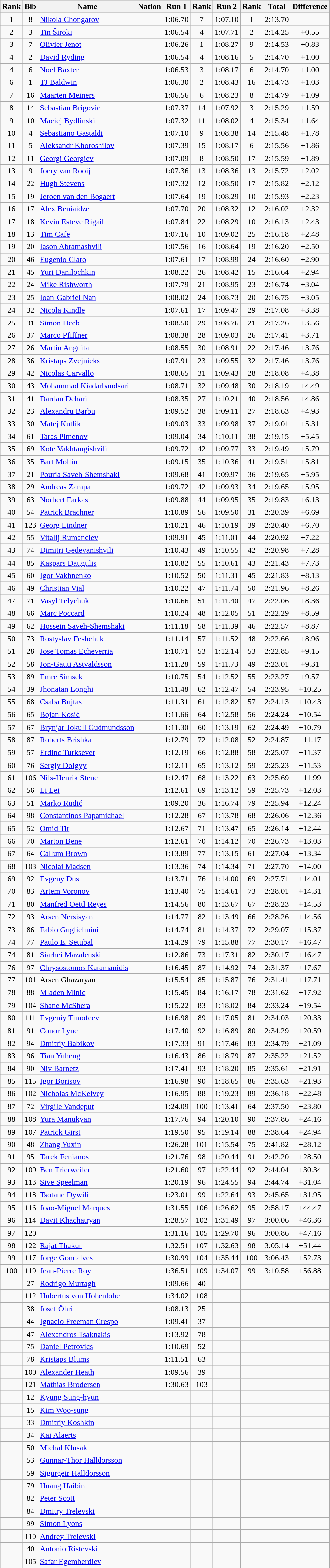<table class="wikitable sortable" style="text-align:center">
<tr>
<th>Rank</th>
<th>Bib</th>
<th>Name</th>
<th>Nation</th>
<th>Run 1</th>
<th>Rank</th>
<th>Run 2</th>
<th>Rank</th>
<th>Total</th>
<th>Difference</th>
</tr>
<tr>
<td>1</td>
<td>8</td>
<td align=left><a href='#'>Nikola Chongarov</a></td>
<td align=left></td>
<td>1:06.70</td>
<td>7</td>
<td>1:07.10</td>
<td>1</td>
<td>2:13.70</td>
<td></td>
</tr>
<tr>
<td>2</td>
<td>3</td>
<td align=left><a href='#'>Tin Široki</a></td>
<td align=left></td>
<td>1:06.54</td>
<td>4</td>
<td>1:07.71</td>
<td>2</td>
<td>2:14.25</td>
<td>+0.55</td>
</tr>
<tr>
<td>3</td>
<td>7</td>
<td align=left><a href='#'>Olivier Jenot</a></td>
<td align=left></td>
<td>1:06.26</td>
<td>1</td>
<td>1:08.27</td>
<td>9</td>
<td>2:14.53</td>
<td>+0.83</td>
</tr>
<tr>
<td>4</td>
<td>2</td>
<td align=left><a href='#'>David Ryding</a></td>
<td align=left></td>
<td>1:06.54</td>
<td>4</td>
<td>1:08.16</td>
<td>5</td>
<td>2:14.70</td>
<td>+1.00</td>
</tr>
<tr>
<td>4</td>
<td>6</td>
<td align=left><a href='#'>Noel Baxter</a></td>
<td align=left></td>
<td>1:06.53</td>
<td>3</td>
<td>1:08.17</td>
<td>6</td>
<td>2:14.70</td>
<td>+1.00</td>
</tr>
<tr>
<td>6</td>
<td>1</td>
<td align=left><a href='#'>TJ Baldwin</a></td>
<td align=left></td>
<td>1:06.30</td>
<td>2</td>
<td>1:08.43</td>
<td>16</td>
<td>2:14.73</td>
<td>+1.03</td>
</tr>
<tr>
<td>7</td>
<td>16</td>
<td align=left><a href='#'>Maarten Meiners</a></td>
<td align=left></td>
<td>1:06.56</td>
<td>6</td>
<td>1:08.23</td>
<td>8</td>
<td>2:14.79</td>
<td>+1.09</td>
</tr>
<tr>
<td>8</td>
<td>14</td>
<td align=left><a href='#'>Sebastian Brigović</a></td>
<td align=left></td>
<td>1:07.37</td>
<td>14</td>
<td>1:07.92</td>
<td>3</td>
<td>2:15.29</td>
<td>+1.59</td>
</tr>
<tr>
<td>9</td>
<td>10</td>
<td align=left><a href='#'>Maciej Bydlinski</a></td>
<td align=left></td>
<td>1:07.32</td>
<td>11</td>
<td>1:08.02</td>
<td>4</td>
<td>2:15.34</td>
<td>+1.64</td>
</tr>
<tr>
<td>10</td>
<td>4</td>
<td align=left><a href='#'>Sebastiano Gastaldi</a></td>
<td align=left></td>
<td>1:07.10</td>
<td>9</td>
<td>1:08.38</td>
<td>14</td>
<td>2:15.48</td>
<td>+1.78</td>
</tr>
<tr>
<td>11</td>
<td>5</td>
<td align=left><a href='#'>Aleksandr Khoroshilov</a></td>
<td align=left></td>
<td>1:07.39</td>
<td>15</td>
<td>1:08.17</td>
<td>6</td>
<td>2:15.56</td>
<td>+1.86</td>
</tr>
<tr>
<td>12</td>
<td>11</td>
<td align=left><a href='#'>Georgi Georgiev</a></td>
<td align=left></td>
<td>1:07.09</td>
<td>8</td>
<td>1:08.50</td>
<td>17</td>
<td>2:15.59</td>
<td>+1.89</td>
</tr>
<tr>
<td>13</td>
<td>9</td>
<td align=left><a href='#'>Joery van Rooij</a></td>
<td align=left></td>
<td>1:07.36</td>
<td>13</td>
<td>1:08.36</td>
<td>13</td>
<td>2:15.72</td>
<td>+2.02</td>
</tr>
<tr>
<td>14</td>
<td>22</td>
<td align=left><a href='#'>Hugh Stevens</a></td>
<td align=left></td>
<td>1:07.32</td>
<td>12</td>
<td>1:08.50</td>
<td>17</td>
<td>2:15.82</td>
<td>+2.12</td>
</tr>
<tr>
<td>15</td>
<td>19</td>
<td align=left><a href='#'>Jeroen van den Bogaert</a></td>
<td align=left></td>
<td>1:07.64</td>
<td>19</td>
<td>1:08.29</td>
<td>10</td>
<td>2:15.93</td>
<td>+2.23</td>
</tr>
<tr>
<td>16</td>
<td>17</td>
<td align=left><a href='#'>Alex Beniaidze</a></td>
<td align=left></td>
<td>1:07.70</td>
<td>20</td>
<td>1:08.32</td>
<td>12</td>
<td>2:16.02</td>
<td>+2.32</td>
</tr>
<tr>
<td>17</td>
<td>18</td>
<td align=left><a href='#'>Kevin Esteve Rigail</a></td>
<td align=left></td>
<td>1:07.84</td>
<td>22</td>
<td>1:08.29</td>
<td>10</td>
<td>2:16.13</td>
<td>+2.43</td>
</tr>
<tr>
<td>18</td>
<td>13</td>
<td align=left><a href='#'>Tim Cafe</a></td>
<td align=left></td>
<td>1:07.16</td>
<td>10</td>
<td>1:09.02</td>
<td>25</td>
<td>2:16.18</td>
<td>+2.48</td>
</tr>
<tr>
<td>19</td>
<td>20</td>
<td align=left><a href='#'>Iason Abramashvili</a></td>
<td align=left></td>
<td>1:07.56</td>
<td>16</td>
<td>1:08.64</td>
<td>19</td>
<td>2:16.20</td>
<td>+2.50</td>
</tr>
<tr>
<td>20</td>
<td>46</td>
<td align=left><a href='#'>Eugenio Claro</a></td>
<td align=left></td>
<td>1:07.61</td>
<td>17</td>
<td>1:08.99</td>
<td>24</td>
<td>2:16.60</td>
<td>+2.90</td>
</tr>
<tr>
<td>21</td>
<td>45</td>
<td align=left><a href='#'>Yuri Danilochkin</a></td>
<td align=left></td>
<td>1:08.22</td>
<td>26</td>
<td>1:08.42</td>
<td>15</td>
<td>2:16.64</td>
<td>+2.94</td>
</tr>
<tr>
<td>22</td>
<td>24</td>
<td align=left><a href='#'>Mike Rishworth</a></td>
<td align=left></td>
<td>1:07.79</td>
<td>21</td>
<td>1:08.95</td>
<td>23</td>
<td>2:16.74</td>
<td>+3.04</td>
</tr>
<tr>
<td>23</td>
<td>25</td>
<td align=left><a href='#'>Ioan-Gabriel Nan</a></td>
<td align=left></td>
<td>1:08.02</td>
<td>24</td>
<td>1:08.73</td>
<td>20</td>
<td>2:16.75</td>
<td>+3.05</td>
</tr>
<tr>
<td>24</td>
<td>32</td>
<td align=left><a href='#'>Nicola Kindle</a></td>
<td align=left></td>
<td>1:07.61</td>
<td>17</td>
<td>1:09.47</td>
<td>29</td>
<td>2:17.08</td>
<td>+3.38</td>
</tr>
<tr>
<td>25</td>
<td>31</td>
<td align=left><a href='#'>Simon Heeb</a></td>
<td align=left></td>
<td>1:08.50</td>
<td>29</td>
<td>1:08.76</td>
<td>21</td>
<td>2:17.26</td>
<td>+3.56</td>
</tr>
<tr>
<td>26</td>
<td>37</td>
<td align=left><a href='#'>Marco Pfiffner</a></td>
<td align=left></td>
<td>1:08.38</td>
<td>28</td>
<td>1:09.03</td>
<td>26</td>
<td>2:17.41</td>
<td>+3.71</td>
</tr>
<tr>
<td>27</td>
<td>26</td>
<td align=left><a href='#'>Martin Anguita</a></td>
<td align=left></td>
<td>1:08.55</td>
<td>30</td>
<td>1:08.91</td>
<td>22</td>
<td>2:17.46</td>
<td>+3.76</td>
</tr>
<tr>
<td>28</td>
<td>36</td>
<td align=left><a href='#'>Kristaps Zvejnieks</a></td>
<td align=left></td>
<td>1:07.91</td>
<td>23</td>
<td>1:09.55</td>
<td>32</td>
<td>2:17.46</td>
<td>+3.76</td>
</tr>
<tr>
<td>29</td>
<td>42</td>
<td align=left><a href='#'>Nicolas Carvallo</a></td>
<td align=left></td>
<td>1:08.65</td>
<td>31</td>
<td>1:09.43</td>
<td>28</td>
<td>2:18.08</td>
<td>+4.38</td>
</tr>
<tr>
<td>30</td>
<td>43</td>
<td align=left><a href='#'>Mohammad Kiadarbandsari</a></td>
<td align=left></td>
<td>1:08.71</td>
<td>32</td>
<td>1:09.48</td>
<td>30</td>
<td>2:18.19</td>
<td>+4.49</td>
</tr>
<tr>
<td>31</td>
<td>41</td>
<td align=left><a href='#'>Dardan Dehari</a></td>
<td align=left></td>
<td>1:08.35</td>
<td>27</td>
<td>1:10.21</td>
<td>40</td>
<td>2:18.56</td>
<td>+4.86</td>
</tr>
<tr>
<td>32</td>
<td>23</td>
<td align=left><a href='#'>Alexandru Barbu</a></td>
<td align=left></td>
<td>1:09.52</td>
<td>38</td>
<td>1:09.11</td>
<td>27</td>
<td>2:18.63</td>
<td>+4.93</td>
</tr>
<tr>
<td>33</td>
<td>30</td>
<td align=left><a href='#'>Matej Kutlik</a></td>
<td align=left></td>
<td>1:09.03</td>
<td>33</td>
<td>1:09.98</td>
<td>37</td>
<td>2:19.01</td>
<td>+5.31</td>
</tr>
<tr>
<td>34</td>
<td>61</td>
<td align=left><a href='#'>Taras Pimenov</a></td>
<td align=left></td>
<td>1:09.04</td>
<td>34</td>
<td>1:10.11</td>
<td>38</td>
<td>2:19.15</td>
<td>+5.45</td>
</tr>
<tr>
<td>35</td>
<td>69</td>
<td align=left><a href='#'>Kote Vakhtangishvili</a></td>
<td align=left></td>
<td>1:09.72</td>
<td>42</td>
<td>1:09.77</td>
<td>33</td>
<td>2:19.49</td>
<td>+5.79</td>
</tr>
<tr>
<td>36</td>
<td>35</td>
<td align=left><a href='#'>Bart Mollin</a></td>
<td align=left></td>
<td>1:09.15</td>
<td>35</td>
<td>1:10.36</td>
<td>41</td>
<td>2:19.51</td>
<td>+5.81</td>
</tr>
<tr>
<td>37</td>
<td>21</td>
<td align=left><a href='#'>Pouria Saveh-Shemshaki</a></td>
<td align=left></td>
<td>1:09.68</td>
<td>41</td>
<td>1:09.97</td>
<td>36</td>
<td>2:19.65</td>
<td>+5.95</td>
</tr>
<tr>
<td>38</td>
<td>29</td>
<td align=left><a href='#'>Andreas Zampa</a></td>
<td align=left></td>
<td>1:09.72</td>
<td>42</td>
<td>1:09.93</td>
<td>34</td>
<td>2:19.65</td>
<td>+5.95</td>
</tr>
<tr>
<td>39</td>
<td>63</td>
<td align=left><a href='#'>Norbert Farkas</a></td>
<td align=left></td>
<td>1:09.88</td>
<td>44</td>
<td>1:09.95</td>
<td>35</td>
<td>2:19.83</td>
<td>+6.13</td>
</tr>
<tr>
<td>40</td>
<td>54</td>
<td align=left><a href='#'>Patrick Brachner</a></td>
<td align=left></td>
<td>1:10.89</td>
<td>56</td>
<td>1:09.50</td>
<td>31</td>
<td>2:20.39</td>
<td>+6.69</td>
</tr>
<tr>
<td>41</td>
<td>123</td>
<td align=left><a href='#'>Georg Lindner</a></td>
<td align=left></td>
<td>1:10.21</td>
<td>46</td>
<td>1:10.19</td>
<td>39</td>
<td>2:20.40</td>
<td>+6.70</td>
</tr>
<tr>
<td>42</td>
<td>55</td>
<td align=left><a href='#'>Vitalij Rumanciev</a></td>
<td align=left></td>
<td>1:09.91</td>
<td>45</td>
<td>1:11.01</td>
<td>44</td>
<td>2:20.92</td>
<td>+7.22</td>
</tr>
<tr>
<td>43</td>
<td>74</td>
<td align=left><a href='#'>Dimitri Gedevanishvili</a></td>
<td align=left></td>
<td>1:10.43</td>
<td>49</td>
<td>1:10.55</td>
<td>42</td>
<td>2:20.98</td>
<td>+7.28</td>
</tr>
<tr>
<td>44</td>
<td>85</td>
<td align=left><a href='#'>Kaspars Daugulis</a></td>
<td align=left></td>
<td>1:10.82</td>
<td>55</td>
<td>1:10.61</td>
<td>43</td>
<td>2:21.43</td>
<td>+7.73</td>
</tr>
<tr>
<td>45</td>
<td>60</td>
<td align=left><a href='#'>Igor Vakhnenko</a></td>
<td align=left></td>
<td>1:10.52</td>
<td>50</td>
<td>1:11.31</td>
<td>45</td>
<td>2:21.83</td>
<td>+8.13</td>
</tr>
<tr>
<td>46</td>
<td>49</td>
<td align=left><a href='#'>Christian Vial</a></td>
<td align=left></td>
<td>1:10.22</td>
<td>47</td>
<td>1:11.74</td>
<td>50</td>
<td>2:21.96</td>
<td>+8.26</td>
</tr>
<tr>
<td>47</td>
<td>71</td>
<td align=left><a href='#'>Vasyl Telychuk</a></td>
<td align=left></td>
<td>1:10.66</td>
<td>51</td>
<td>1:11.40</td>
<td>47</td>
<td>2:22.06</td>
<td>+8.36</td>
</tr>
<tr>
<td>48</td>
<td>66</td>
<td align=left><a href='#'>Marc Poccard</a></td>
<td align=left></td>
<td>1:10.24</td>
<td>48</td>
<td>1:12.05</td>
<td>51</td>
<td>2:22.29</td>
<td>+8.59</td>
</tr>
<tr>
<td>49</td>
<td>62</td>
<td align=left><a href='#'>Hossein Saveh-Shemshaki</a></td>
<td align=left></td>
<td>1:11.18</td>
<td>58</td>
<td>1:11.39</td>
<td>46</td>
<td>2:22.57</td>
<td>+8.87</td>
</tr>
<tr>
<td>50</td>
<td>73</td>
<td align=left><a href='#'>Rostyslav Feshchuk</a></td>
<td align=left></td>
<td>1:11.14</td>
<td>57</td>
<td>1:11.52</td>
<td>48</td>
<td>2:22.66</td>
<td>+8.96</td>
</tr>
<tr>
<td>51</td>
<td>28</td>
<td align=left><a href='#'>Jose Tomas Echeverria</a></td>
<td align=left></td>
<td>1:10.71</td>
<td>53</td>
<td>1:12.14</td>
<td>53</td>
<td>2:22.85</td>
<td>+9.15</td>
</tr>
<tr>
<td>52</td>
<td>58</td>
<td align=left><a href='#'>Jon-Gauti Astvaldsson</a></td>
<td align=left></td>
<td>1:11.28</td>
<td>59</td>
<td>1:11.73</td>
<td>49</td>
<td>2:23.01</td>
<td>+9.31</td>
</tr>
<tr>
<td>53</td>
<td>89</td>
<td align=left><a href='#'>Emre Simsek</a></td>
<td align=left></td>
<td>1:10.75</td>
<td>54</td>
<td>1:12.52</td>
<td>55</td>
<td>2:23.27</td>
<td>+9.57</td>
</tr>
<tr>
<td>54</td>
<td>39</td>
<td align=left><a href='#'>Jhonatan Longhi</a></td>
<td align=left></td>
<td>1:11.48</td>
<td>62</td>
<td>1:12.47</td>
<td>54</td>
<td>2:23.95</td>
<td>+10.25</td>
</tr>
<tr>
<td>55</td>
<td>68</td>
<td align=left><a href='#'>Csaba Bujtas</a></td>
<td align=left></td>
<td>1:11.31</td>
<td>61</td>
<td>1:12.82</td>
<td>57</td>
<td>2:24.13</td>
<td>+10.43</td>
</tr>
<tr>
<td>56</td>
<td>65</td>
<td align=left><a href='#'>Bojan Kosić</a></td>
<td align=left></td>
<td>1:11.66</td>
<td>64</td>
<td>1:12.58</td>
<td>56</td>
<td>2:24.24</td>
<td>+10.54</td>
</tr>
<tr>
<td>57</td>
<td>67</td>
<td align=left><a href='#'>Brynjar-Jokull Gudmundsson</a></td>
<td align=left></td>
<td>1:11.30</td>
<td>60</td>
<td>1:13.19</td>
<td>62</td>
<td>2:24.49</td>
<td>+10.79</td>
</tr>
<tr>
<td>58</td>
<td>87</td>
<td align=left><a href='#'>Roberts Brishka</a></td>
<td align=left></td>
<td>1:12.79</td>
<td>72</td>
<td>1:12.08</td>
<td>52</td>
<td>2:24.87</td>
<td>+11.17</td>
</tr>
<tr>
<td>59</td>
<td>57</td>
<td align=left><a href='#'>Erdinc Turksever</a></td>
<td align=left></td>
<td>1:12.19</td>
<td>66</td>
<td>1:12.88</td>
<td>58</td>
<td>2:25.07</td>
<td>+11.37</td>
</tr>
<tr>
<td>60</td>
<td>76</td>
<td align=left><a href='#'>Sergiy Dolgyy</a></td>
<td align=left></td>
<td>1:12.11</td>
<td>65</td>
<td>1:13.12</td>
<td>59</td>
<td>2:25.23</td>
<td>+11.53</td>
</tr>
<tr>
<td>61</td>
<td>106</td>
<td align=left><a href='#'>Nils-Henrik Stene</a></td>
<td align=left></td>
<td>1:12.47</td>
<td>68</td>
<td>1:13.22</td>
<td>63</td>
<td>2:25.69</td>
<td>+11.99</td>
</tr>
<tr>
<td>62</td>
<td>56</td>
<td align=left><a href='#'>Li Lei</a></td>
<td align=left></td>
<td>1:12.61</td>
<td>69</td>
<td>1:13.12</td>
<td>59</td>
<td>2:25.73</td>
<td>+12.03</td>
</tr>
<tr>
<td>63</td>
<td>51</td>
<td align=left><a href='#'>Marko Rudić</a></td>
<td align=left></td>
<td>1:09.20</td>
<td>36</td>
<td>1:16.74</td>
<td>79</td>
<td>2:25.94</td>
<td>+12.24</td>
</tr>
<tr>
<td>64</td>
<td>98</td>
<td align=left><a href='#'>Constantinos Papamichael</a></td>
<td align=left></td>
<td>1:12.28</td>
<td>67</td>
<td>1:13.78</td>
<td>68</td>
<td>2:26.06</td>
<td>+12.36</td>
</tr>
<tr>
<td>65</td>
<td>52</td>
<td align=left><a href='#'>Omid Tir</a></td>
<td align=left></td>
<td>1:12.67</td>
<td>71</td>
<td>1:13.47</td>
<td>65</td>
<td>2:26.14</td>
<td>+12.44</td>
</tr>
<tr>
<td>66</td>
<td>70</td>
<td align=left><a href='#'>Marton Bene</a></td>
<td align=left></td>
<td>1:12.61</td>
<td>70</td>
<td>1:14.12</td>
<td>70</td>
<td>2:26.73</td>
<td>+13.03</td>
</tr>
<tr>
<td>67</td>
<td>64</td>
<td align=left><a href='#'>Callum Brown</a></td>
<td align=left></td>
<td>1:13.89</td>
<td>77</td>
<td>1:13.15</td>
<td>61</td>
<td>2:27.04</td>
<td>+13.34</td>
</tr>
<tr>
<td>68</td>
<td>103</td>
<td align=left><a href='#'>Nicolai Madsen</a></td>
<td align=left></td>
<td>1:13.36</td>
<td>74</td>
<td>1:14.34</td>
<td>71</td>
<td>2:27.70</td>
<td>+14.00</td>
</tr>
<tr>
<td>69</td>
<td>92</td>
<td align=left><a href='#'>Evgeny Dus</a></td>
<td align=left></td>
<td>1:13.71</td>
<td>76</td>
<td>1:14.00</td>
<td>69</td>
<td>2:27.71</td>
<td>+14.01</td>
</tr>
<tr>
<td>70</td>
<td>83</td>
<td align=left><a href='#'>Artem Voronov</a></td>
<td align=left></td>
<td>1:13.40</td>
<td>75</td>
<td>1:14.61</td>
<td>73</td>
<td>2:28.01</td>
<td>+14.31</td>
</tr>
<tr>
<td>71</td>
<td>80</td>
<td align=left><a href='#'>Manfred Oettl Reyes</a></td>
<td align=left></td>
<td>1:14.56</td>
<td>80</td>
<td>1:13.67</td>
<td>67</td>
<td>2:28.23</td>
<td>+14.53</td>
</tr>
<tr>
<td>72</td>
<td>93</td>
<td align=left><a href='#'>Arsen Nersisyan</a></td>
<td align=left></td>
<td>1:14.77</td>
<td>82</td>
<td>1:13.49</td>
<td>66</td>
<td>2:28.26</td>
<td>+14.56</td>
</tr>
<tr>
<td>73</td>
<td>86</td>
<td align=left><a href='#'>Fabio Guglielmini</a></td>
<td align=left></td>
<td>1:14.74</td>
<td>81</td>
<td>1:14.37</td>
<td>72</td>
<td>2:29.07</td>
<td>+15.37</td>
</tr>
<tr>
<td>74</td>
<td>77</td>
<td align=left><a href='#'>Paulo E. Setubal</a></td>
<td align=left></td>
<td>1:14.29</td>
<td>79</td>
<td>1:15.88</td>
<td>77</td>
<td>2:30.17</td>
<td>+16.47</td>
</tr>
<tr>
<td>74</td>
<td>81</td>
<td align=left><a href='#'>Siarhei Mazaleuski</a></td>
<td align=left></td>
<td>1:12.86</td>
<td>73</td>
<td>1:17.31</td>
<td>82</td>
<td>2:30.17</td>
<td>+16.47</td>
</tr>
<tr>
<td>76</td>
<td>97</td>
<td align=left><a href='#'>Chrysostomos Karamanidis</a></td>
<td align=left></td>
<td>1:16.45</td>
<td>87</td>
<td>1:14.92</td>
<td>74</td>
<td>2:31.37</td>
<td>+17.67</td>
</tr>
<tr>
<td>77</td>
<td>101</td>
<td align=left>Arsen Ghazaryan</td>
<td align=left></td>
<td>1:15.54</td>
<td>85</td>
<td>1:15.87</td>
<td>76</td>
<td>2:31.41</td>
<td>+17.71</td>
</tr>
<tr>
<td>78</td>
<td>88</td>
<td align=left><a href='#'>Mladen Minic</a></td>
<td align=left></td>
<td>1:15.45</td>
<td>84</td>
<td>1:16.17</td>
<td>78</td>
<td>2:31.62</td>
<td>+17.92</td>
</tr>
<tr>
<td>79</td>
<td>104</td>
<td align=left><a href='#'>Shane McShera</a></td>
<td align=left></td>
<td>1:15.22</td>
<td>83</td>
<td>1:18.02</td>
<td>84</td>
<td>2:33.24</td>
<td>+19.54</td>
</tr>
<tr>
<td>80</td>
<td>111</td>
<td align=left><a href='#'>Evgeniy Timofeev</a></td>
<td align=left></td>
<td>1:16.98</td>
<td>89</td>
<td>1:17.05</td>
<td>81</td>
<td>2:34.03</td>
<td>+20.33</td>
</tr>
<tr>
<td>81</td>
<td>91</td>
<td align=left><a href='#'>Conor Lyne</a></td>
<td align=left></td>
<td>1:17.40</td>
<td>92</td>
<td>1:16.89</td>
<td>80</td>
<td>2:34.29</td>
<td>+20.59</td>
</tr>
<tr>
<td>82</td>
<td>94</td>
<td align=left><a href='#'>Dmitriy Babikov</a></td>
<td align=left></td>
<td>1:17.33</td>
<td>91</td>
<td>1:17.46</td>
<td>83</td>
<td>2:34.79</td>
<td>+21.09</td>
</tr>
<tr>
<td>83</td>
<td>96</td>
<td align=left><a href='#'>Tian Yuheng</a></td>
<td align=left></td>
<td>1:16.43</td>
<td>86</td>
<td>1:18.79</td>
<td>87</td>
<td>2:35.22</td>
<td>+21.52</td>
</tr>
<tr>
<td>84</td>
<td>90</td>
<td align=left><a href='#'>Niv Barnetz</a></td>
<td align=left></td>
<td>1:17.41</td>
<td>93</td>
<td>1:18.20</td>
<td>85</td>
<td>2:35.61</td>
<td>+21.91</td>
</tr>
<tr>
<td>85</td>
<td>115</td>
<td align=left><a href='#'>Igor Borisov</a></td>
<td align=left></td>
<td>1:16.98</td>
<td>90</td>
<td>1:18.65</td>
<td>86</td>
<td>2:35.63</td>
<td>+21.93</td>
</tr>
<tr>
<td>86</td>
<td>102</td>
<td align=left><a href='#'>Nicholas McKelvey</a></td>
<td align=left></td>
<td>1:16.95</td>
<td>88</td>
<td>1:19.23</td>
<td>89</td>
<td>2:36.18</td>
<td>+22.48</td>
</tr>
<tr>
<td>87</td>
<td>72</td>
<td align=left><a href='#'>Virgile Vandeput</a></td>
<td align=left></td>
<td>1:24.09</td>
<td>100</td>
<td>1:13.41</td>
<td>64</td>
<td>2:37.50</td>
<td>+23.80</td>
</tr>
<tr>
<td>88</td>
<td>108</td>
<td align=left><a href='#'>Yura Manukyan</a></td>
<td align=left></td>
<td>1:17.76</td>
<td>94</td>
<td>1:20.10</td>
<td>90</td>
<td>2:37.86</td>
<td>+24.16</td>
</tr>
<tr>
<td>89</td>
<td>107</td>
<td align=left><a href='#'>Patrick Girst</a></td>
<td align=left></td>
<td>1:19.50</td>
<td>95</td>
<td>1:19.14</td>
<td>88</td>
<td>2:38.64</td>
<td>+24.94</td>
</tr>
<tr>
<td>90</td>
<td>48</td>
<td align=left><a href='#'>Zhang Yuxin</a></td>
<td align=left></td>
<td>1:26.28</td>
<td>101</td>
<td>1:15.54</td>
<td>75</td>
<td>2:41.82</td>
<td>+28.12</td>
</tr>
<tr>
<td>91</td>
<td>95</td>
<td align=left><a href='#'>Tarek Fenianos</a></td>
<td align=left></td>
<td>1:21.76</td>
<td>98</td>
<td>1:20.44</td>
<td>91</td>
<td>2:42.20</td>
<td>+28.50</td>
</tr>
<tr>
<td>92</td>
<td>109</td>
<td align=left><a href='#'>Ben Trierweiler</a></td>
<td align=left></td>
<td>1:21.60</td>
<td>97</td>
<td>1:22.44</td>
<td>92</td>
<td>2:44.04</td>
<td>+30.34</td>
</tr>
<tr>
<td>93</td>
<td>113</td>
<td align=left><a href='#'>Sive Speelman</a></td>
<td align=left></td>
<td>1:20.19</td>
<td>96</td>
<td>1:24.55</td>
<td>94</td>
<td>2:44.74</td>
<td>+31.04</td>
</tr>
<tr>
<td>94</td>
<td>118</td>
<td align=left><a href='#'>Tsotane Dywili</a></td>
<td align=left></td>
<td>1:23.01</td>
<td>99</td>
<td>1:22.64</td>
<td>93</td>
<td>2:45.65</td>
<td>+31.95</td>
</tr>
<tr>
<td>95</td>
<td>116</td>
<td align=left><a href='#'>Joao-Miguel Marques</a></td>
<td align=left></td>
<td>1:31.55</td>
<td>106</td>
<td>1:26.62</td>
<td>95</td>
<td>2:58.17</td>
<td>+44.47</td>
</tr>
<tr>
<td>96</td>
<td>114</td>
<td align=left><a href='#'>Davit Khachatryan</a></td>
<td align=left></td>
<td>1:28.57</td>
<td>102</td>
<td>1:31.49</td>
<td>97</td>
<td>3:00.06</td>
<td>+46.36</td>
</tr>
<tr>
<td>97</td>
<td>120</td>
<td align=left></td>
<td align=left></td>
<td>1:31.16</td>
<td>105</td>
<td>1:29.70</td>
<td>96</td>
<td>3:00.86</td>
<td>+47.16</td>
</tr>
<tr>
<td>98</td>
<td>122</td>
<td align=left><a href='#'>Rajat Thakur</a></td>
<td align=left></td>
<td>1:32.51</td>
<td>107</td>
<td>1:32.63</td>
<td>98</td>
<td>3:05.14</td>
<td>+51.44</td>
</tr>
<tr>
<td>99</td>
<td>117</td>
<td align=left><a href='#'>Jorge Goncalves</a></td>
<td align=left></td>
<td>1:30.99</td>
<td>104</td>
<td>1:35.44</td>
<td>100</td>
<td>3:06.43</td>
<td>+52.73</td>
</tr>
<tr>
<td>100</td>
<td>119</td>
<td align=left><a href='#'>Jean-Pierre Roy</a></td>
<td align=left></td>
<td>1:36.51</td>
<td>109</td>
<td>1:34.07</td>
<td>99</td>
<td>3:10.58</td>
<td>+56.88</td>
</tr>
<tr>
<td></td>
<td>27</td>
<td align=left><a href='#'>Rodrigo Murtagh</a></td>
<td align=left></td>
<td>1:09.66</td>
<td>40</td>
<td></td>
<td></td>
<td></td>
<td></td>
</tr>
<tr>
<td></td>
<td>112</td>
<td align=left><a href='#'>Hubertus von Hohenlohe</a></td>
<td align=left></td>
<td>1:34.02</td>
<td>108</td>
<td></td>
<td></td>
<td></td>
<td></td>
</tr>
<tr>
<td></td>
<td>38</td>
<td align=left><a href='#'>Josef Öhri</a></td>
<td align=left></td>
<td>1:08.13</td>
<td>25</td>
<td></td>
<td></td>
<td></td>
<td></td>
</tr>
<tr>
<td></td>
<td>44</td>
<td align=left><a href='#'>Ignacio Freeman Crespo</a></td>
<td align=left></td>
<td>1:09.41</td>
<td>37</td>
<td></td>
<td></td>
<td></td>
<td></td>
</tr>
<tr>
<td></td>
<td>47</td>
<td align=left><a href='#'>Alexandros Tsaknakis</a></td>
<td align=left></td>
<td>1:13.92</td>
<td>78</td>
<td></td>
<td></td>
<td></td>
<td></td>
</tr>
<tr>
<td></td>
<td>75</td>
<td align=left><a href='#'>Daniel Petrovics</a></td>
<td align=left></td>
<td>1:10.69</td>
<td>52</td>
<td></td>
<td></td>
<td></td>
<td></td>
</tr>
<tr>
<td></td>
<td>78</td>
<td align=left><a href='#'>Kristaps Blums</a></td>
<td align=left></td>
<td>1:11.51</td>
<td>63</td>
<td></td>
<td></td>
<td></td>
<td></td>
</tr>
<tr>
<td></td>
<td>100</td>
<td align=left><a href='#'>Alexander Heath</a></td>
<td align=left></td>
<td>1:09.56</td>
<td>39</td>
<td></td>
<td></td>
<td></td>
<td></td>
</tr>
<tr>
<td></td>
<td>121</td>
<td align=left><a href='#'>Mathias Brodersen</a></td>
<td align=left></td>
<td>1:30.63</td>
<td>103</td>
<td></td>
<td></td>
<td></td>
<td></td>
</tr>
<tr>
<td></td>
<td>12</td>
<td align=left><a href='#'>Kyung Sung-hyun</a></td>
<td align=left></td>
<td></td>
<td></td>
<td></td>
<td></td>
<td></td>
<td></td>
</tr>
<tr>
<td></td>
<td>15</td>
<td align=left><a href='#'>Kim Woo-sung</a></td>
<td align=left></td>
<td></td>
<td></td>
<td></td>
<td></td>
<td></td>
<td></td>
</tr>
<tr>
<td></td>
<td>33</td>
<td align=left><a href='#'>Dmitriy Koshkin</a></td>
<td align=left></td>
<td></td>
<td></td>
<td></td>
<td></td>
<td></td>
<td></td>
</tr>
<tr>
<td></td>
<td>34</td>
<td align=left><a href='#'>Kai Alaerts</a></td>
<td align=left></td>
<td></td>
<td></td>
<td></td>
<td></td>
<td></td>
<td></td>
</tr>
<tr>
<td></td>
<td>50</td>
<td align=left><a href='#'>Michal Klusak</a></td>
<td align=left></td>
<td></td>
<td></td>
<td></td>
<td></td>
<td></td>
<td></td>
</tr>
<tr>
<td></td>
<td>53</td>
<td align=left><a href='#'>Gunnar-Thor Halldorsson</a></td>
<td align=left></td>
<td></td>
<td></td>
<td></td>
<td></td>
<td></td>
<td></td>
</tr>
<tr>
<td></td>
<td>59</td>
<td align=left><a href='#'>Sigurgeir Halldorsson</a></td>
<td align=left></td>
<td></td>
<td></td>
<td></td>
<td></td>
<td></td>
<td></td>
</tr>
<tr>
<td></td>
<td>79</td>
<td align=left><a href='#'>Huang Haibin</a></td>
<td align=left></td>
<td></td>
<td></td>
<td></td>
<td></td>
<td></td>
<td></td>
</tr>
<tr>
<td></td>
<td>82</td>
<td align=left><a href='#'>Peter Scott</a></td>
<td align=left></td>
<td></td>
<td></td>
<td></td>
<td></td>
<td></td>
<td></td>
</tr>
<tr>
<td></td>
<td>84</td>
<td align=left><a href='#'>Dmitry Trelevski</a></td>
<td align=left></td>
<td></td>
<td></td>
<td></td>
<td></td>
<td></td>
<td></td>
</tr>
<tr>
<td></td>
<td>99</td>
<td align=left><a href='#'>Simon Lyons</a></td>
<td align=left></td>
<td></td>
<td></td>
<td></td>
<td></td>
<td></td>
<td></td>
</tr>
<tr>
<td></td>
<td>110</td>
<td align=left><a href='#'>Andrey Trelevski</a></td>
<td align=left></td>
<td></td>
<td></td>
<td></td>
<td></td>
<td></td>
<td></td>
</tr>
<tr>
<td></td>
<td>40</td>
<td align=left><a href='#'>Antonio Ristevski</a></td>
<td align=left></td>
<td></td>
<td></td>
<td></td>
<td></td>
<td></td>
<td></td>
</tr>
<tr>
<td></td>
<td>105</td>
<td align=left><a href='#'>Safar Egemberdiev</a></td>
<td align=left></td>
<td></td>
<td></td>
<td></td>
<td></td>
<td></td>
<td></td>
</tr>
</table>
